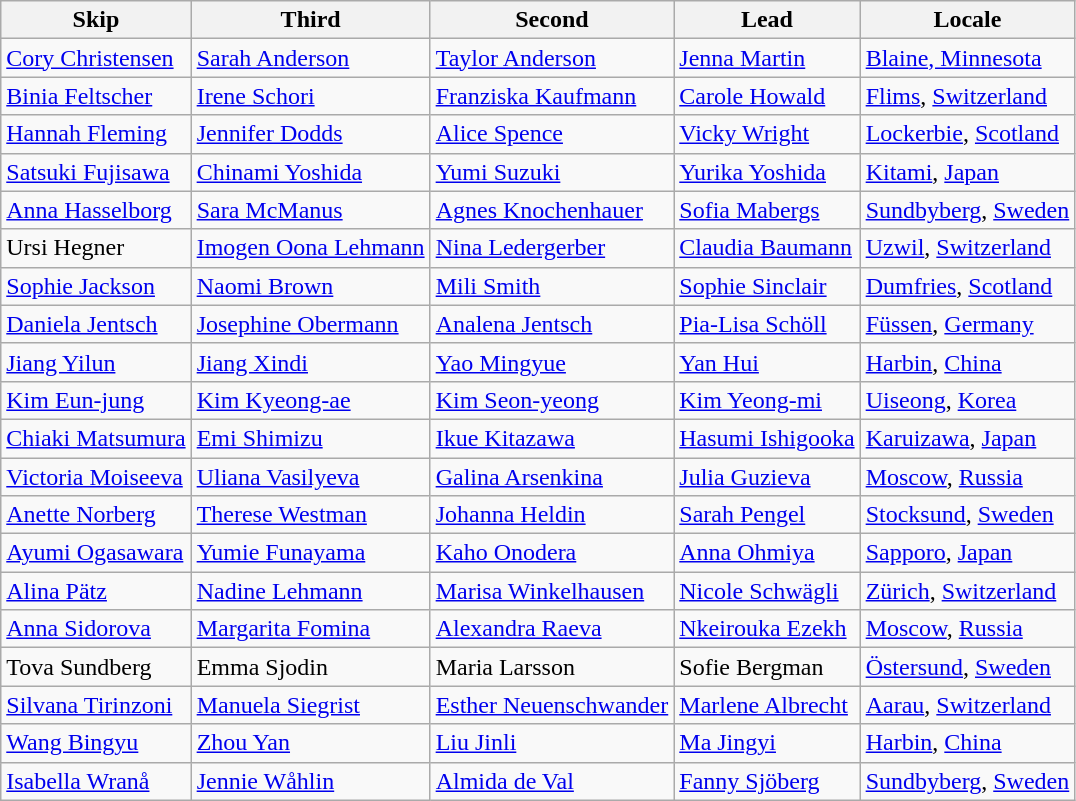<table class=wikitable>
<tr>
<th>Skip</th>
<th>Third</th>
<th>Second</th>
<th>Lead</th>
<th>Locale</th>
</tr>
<tr>
<td><a href='#'>Cory Christensen</a></td>
<td><a href='#'>Sarah Anderson</a></td>
<td><a href='#'>Taylor Anderson</a></td>
<td><a href='#'>Jenna Martin</a></td>
<td> <a href='#'>Blaine, Minnesota</a></td>
</tr>
<tr>
<td><a href='#'>Binia Feltscher</a></td>
<td><a href='#'>Irene Schori</a></td>
<td><a href='#'>Franziska Kaufmann</a></td>
<td><a href='#'>Carole Howald</a></td>
<td> <a href='#'>Flims</a>, <a href='#'>Switzerland</a></td>
</tr>
<tr>
<td><a href='#'>Hannah Fleming</a></td>
<td><a href='#'>Jennifer Dodds</a></td>
<td><a href='#'>Alice Spence</a></td>
<td><a href='#'>Vicky Wright</a></td>
<td> <a href='#'>Lockerbie</a>, <a href='#'>Scotland</a></td>
</tr>
<tr>
<td><a href='#'>Satsuki Fujisawa</a></td>
<td><a href='#'>Chinami Yoshida</a></td>
<td><a href='#'>Yumi Suzuki</a></td>
<td><a href='#'>Yurika Yoshida</a></td>
<td> <a href='#'>Kitami</a>, <a href='#'>Japan</a></td>
</tr>
<tr>
<td><a href='#'>Anna Hasselborg</a></td>
<td><a href='#'>Sara McManus</a></td>
<td><a href='#'>Agnes Knochenhauer</a></td>
<td><a href='#'>Sofia Mabergs</a></td>
<td> <a href='#'>Sundbyberg</a>, <a href='#'>Sweden</a></td>
</tr>
<tr>
<td>Ursi Hegner</td>
<td><a href='#'>Imogen Oona Lehmann</a></td>
<td><a href='#'>Nina Ledergerber</a></td>
<td><a href='#'>Claudia Baumann</a></td>
<td> <a href='#'>Uzwil</a>, <a href='#'>Switzerland</a></td>
</tr>
<tr>
<td><a href='#'>Sophie Jackson</a></td>
<td><a href='#'>Naomi Brown</a></td>
<td><a href='#'>Mili Smith</a></td>
<td><a href='#'>Sophie Sinclair</a></td>
<td> <a href='#'>Dumfries</a>, <a href='#'>Scotland</a></td>
</tr>
<tr>
<td><a href='#'>Daniela Jentsch</a></td>
<td><a href='#'>Josephine Obermann</a></td>
<td><a href='#'>Analena Jentsch</a></td>
<td><a href='#'>Pia-Lisa Schöll</a></td>
<td> <a href='#'>Füssen</a>, <a href='#'>Germany</a></td>
</tr>
<tr>
<td><a href='#'>Jiang Yilun</a></td>
<td><a href='#'>Jiang Xindi</a></td>
<td><a href='#'>Yao Mingyue</a></td>
<td><a href='#'>Yan Hui</a></td>
<td> <a href='#'>Harbin</a>, <a href='#'>China</a></td>
</tr>
<tr>
<td><a href='#'>Kim Eun-jung</a></td>
<td><a href='#'>Kim Kyeong-ae</a></td>
<td><a href='#'>Kim Seon-yeong</a></td>
<td><a href='#'>Kim Yeong-mi</a></td>
<td> <a href='#'>Uiseong</a>, <a href='#'>Korea</a></td>
</tr>
<tr>
<td><a href='#'>Chiaki Matsumura</a></td>
<td><a href='#'>Emi Shimizu</a></td>
<td><a href='#'>Ikue Kitazawa</a></td>
<td><a href='#'>Hasumi Ishigooka</a></td>
<td> <a href='#'>Karuizawa</a>, <a href='#'>Japan</a></td>
</tr>
<tr>
<td><a href='#'>Victoria Moiseeva</a></td>
<td><a href='#'>Uliana Vasilyeva</a></td>
<td><a href='#'>Galina Arsenkina</a></td>
<td><a href='#'>Julia Guzieva</a></td>
<td> <a href='#'>Moscow</a>, <a href='#'>Russia</a></td>
</tr>
<tr>
<td><a href='#'>Anette Norberg</a></td>
<td><a href='#'>Therese Westman</a></td>
<td><a href='#'>Johanna Heldin</a></td>
<td><a href='#'>Sarah Pengel</a></td>
<td> <a href='#'>Stocksund</a>, <a href='#'>Sweden</a></td>
</tr>
<tr>
<td><a href='#'>Ayumi Ogasawara</a></td>
<td><a href='#'>Yumie Funayama</a></td>
<td><a href='#'>Kaho Onodera</a></td>
<td><a href='#'>Anna Ohmiya</a></td>
<td> <a href='#'>Sapporo</a>, <a href='#'>Japan</a></td>
</tr>
<tr>
<td><a href='#'>Alina Pätz</a></td>
<td><a href='#'>Nadine Lehmann</a></td>
<td><a href='#'>Marisa Winkelhausen</a></td>
<td><a href='#'>Nicole Schwägli</a></td>
<td> <a href='#'>Zürich</a>, <a href='#'>Switzerland</a></td>
</tr>
<tr>
<td><a href='#'>Anna Sidorova</a></td>
<td><a href='#'>Margarita Fomina</a></td>
<td><a href='#'>Alexandra Raeva</a></td>
<td><a href='#'>Nkeirouka Ezekh</a></td>
<td> <a href='#'>Moscow</a>, <a href='#'>Russia</a></td>
</tr>
<tr>
<td>Tova Sundberg</td>
<td>Emma Sjodin</td>
<td>Maria Larsson</td>
<td>Sofie Bergman</td>
<td> <a href='#'>Östersund</a>, <a href='#'>Sweden</a></td>
</tr>
<tr>
<td><a href='#'>Silvana Tirinzoni</a></td>
<td><a href='#'>Manuela Siegrist</a></td>
<td><a href='#'>Esther Neuenschwander</a></td>
<td><a href='#'>Marlene Albrecht</a></td>
<td> <a href='#'>Aarau</a>, <a href='#'>Switzerland</a></td>
</tr>
<tr>
<td><a href='#'>Wang Bingyu</a></td>
<td><a href='#'>Zhou Yan</a></td>
<td><a href='#'>Liu Jinli</a></td>
<td><a href='#'>Ma Jingyi</a></td>
<td> <a href='#'>Harbin</a>, <a href='#'>China</a></td>
</tr>
<tr>
<td><a href='#'>Isabella Wranå</a></td>
<td><a href='#'>Jennie Wåhlin</a></td>
<td><a href='#'>Almida de Val</a></td>
<td><a href='#'>Fanny Sjöberg</a></td>
<td> <a href='#'>Sundbyberg</a>, <a href='#'>Sweden</a></td>
</tr>
</table>
